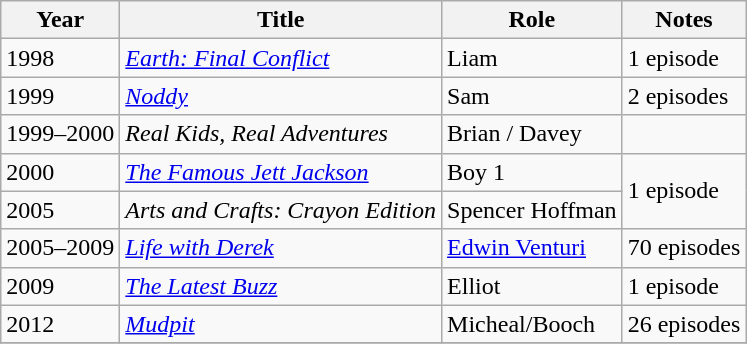<table class="wikitable sortable">
<tr>
<th>Year</th>
<th>Title</th>
<th>Role</th>
<th class="unsortable">Notes</th>
</tr>
<tr>
<td>1998</td>
<td><em><a href='#'>Earth: Final Conflict</a></em></td>
<td>Liam</td>
<td>1 episode</td>
</tr>
<tr>
<td>1999</td>
<td><em><a href='#'>Noddy</a></em></td>
<td>Sam</td>
<td>2 episodes</td>
</tr>
<tr>
<td>1999–2000</td>
<td><em>Real Kids, Real Adventures</em></td>
<td>Brian / Davey</td>
<td></td>
</tr>
<tr>
<td>2000</td>
<td data-sort-value="Famous Jett Jackson, The"><em><a href='#'>The Famous Jett Jackson</a></em></td>
<td>Boy 1</td>
<td rowspan=2>1 episode</td>
</tr>
<tr>
<td>2005</td>
<td><em>Arts and Crafts: Crayon Edition</em></td>
<td>Spencer Hoffman</td>
</tr>
<tr>
<td>2005–2009</td>
<td><em><a href='#'>Life with Derek</a></em></td>
<td><a href='#'>Edwin Venturi</a></td>
<td>70 episodes</td>
</tr>
<tr>
<td>2009</td>
<td data-sort-value="Latest Buzz, The"><em><a href='#'>The Latest Buzz</a></em></td>
<td>Elliot</td>
<td>1 episode</td>
</tr>
<tr>
<td>2012</td>
<td><em><a href='#'>Mudpit</a></em></td>
<td>Micheal/Booch</td>
<td>26 episodes</td>
</tr>
<tr>
</tr>
</table>
